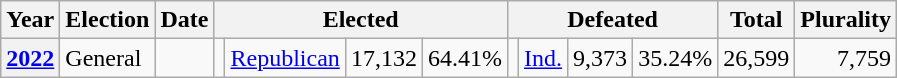<table class="wikitable">
<tr>
<th>Year</th>
<th>Election</th>
<th>Date</th>
<th colspan="4">Elected</th>
<th colspan="4">Defeated</th>
<th>Total</th>
<th>Plurality</th>
</tr>
<tr>
<th><a href='#'>2022</a></th>
<td valign="top">General</td>
<td valign="top"></td>
<td valign="top"></td>
<td valign="top" ><a href='#'>Republican</a></td>
<td align="right" valign="top">17,132</td>
<td align="right" valign="top">64.41%</td>
<td valign="top"></td>
<td valign="top" ><a href='#'>Ind.</a></td>
<td align="right" valign="top">9,373</td>
<td align="right" valign="top">35.24%</td>
<td align="right" valign="top">26,599</td>
<td align="right" valign="top">7,759</td>
</tr>
</table>
